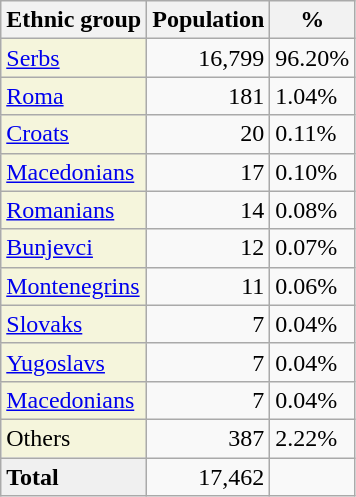<table class="wikitable">
<tr>
<th>Ethnic group</th>
<th>Population</th>
<th>%</th>
</tr>
<tr>
<td style="background:#F5F5DC;"><a href='#'>Serbs</a></td>
<td align="right">16,799</td>
<td>96.20%</td>
</tr>
<tr>
<td style="background:#F5F5DC;"><a href='#'>Roma</a></td>
<td align="right">181</td>
<td>1.04%</td>
</tr>
<tr>
<td style="background:#F5F5DC;"><a href='#'>Croats</a></td>
<td align="right">20</td>
<td>0.11%</td>
</tr>
<tr>
<td style="background:#F5F5DC;"><a href='#'>Macedonians</a></td>
<td align="right">17</td>
<td>0.10%</td>
</tr>
<tr>
<td style="background:#F5F5DC;"><a href='#'>Romanians</a></td>
<td align="right">14</td>
<td>0.08%</td>
</tr>
<tr>
<td style="background:#F5F5DC;"><a href='#'>Bunjevci</a></td>
<td align="right">12</td>
<td>0.07%</td>
</tr>
<tr>
<td style="background:#F5F5DC;"><a href='#'>Montenegrins</a></td>
<td align="right">11</td>
<td>0.06%</td>
</tr>
<tr>
<td style="background:#F5F5DC;"><a href='#'>Slovaks</a></td>
<td align="right">7</td>
<td>0.04%</td>
</tr>
<tr>
<td style="background:#F5F5DC;"><a href='#'>Yugoslavs</a></td>
<td align="right">7</td>
<td>0.04%</td>
</tr>
<tr>
<td style="background:#F5F5DC;"><a href='#'>Macedonians</a></td>
<td align="right">7</td>
<td>0.04%</td>
</tr>
<tr>
<td style="background:#F5F5DC;">Others</td>
<td align="right">387</td>
<td>2.22%</td>
</tr>
<tr>
<td style="background:#F0F0F0;"><strong>Total</strong></td>
<td align="right">17,462</td>
<td></td>
</tr>
</table>
